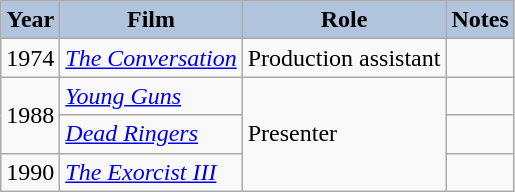<table class="wikitable">
<tr align="center">
<th style="background:#B0C4DE;">Year</th>
<th style="background:#B0C4DE;">Film</th>
<th style="background:#B0C4DE;">Role</th>
<th style="background:#B0C4DE;">Notes</th>
</tr>
<tr>
<td>1974</td>
<td><em><a href='#'>The Conversation</a></em></td>
<td>Production assistant</td>
<td></td>
</tr>
<tr>
<td rowspan=2>1988</td>
<td><em><a href='#'>Young Guns</a></em></td>
<td rowspan=3>Presenter</td>
<td></td>
</tr>
<tr>
<td><em><a href='#'>Dead Ringers</a></em></td>
<td></td>
</tr>
<tr>
<td>1990</td>
<td><em><a href='#'>The Exorcist III</a></em></td>
<td></td>
</tr>
</table>
